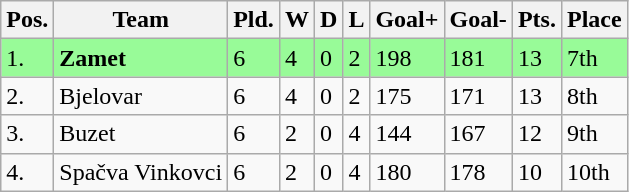<table class="wikitable">
<tr>
<th>Pos.</th>
<th>Team</th>
<th>Pld.</th>
<th>W</th>
<th>D</th>
<th>L</th>
<th>Goal+</th>
<th>Goal-</th>
<th>Pts.</th>
<th>Place</th>
</tr>
<tr style="background:palegreen;">
<td>1.</td>
<td><strong>Zamet</strong></td>
<td>6</td>
<td>4</td>
<td>0</td>
<td>2</td>
<td>198</td>
<td>181</td>
<td>13</td>
<td>7th</td>
</tr>
<tr style="background:palered;">
<td>2.</td>
<td>Bjelovar</td>
<td>6</td>
<td>4</td>
<td>0</td>
<td>2</td>
<td>175</td>
<td>171</td>
<td>13</td>
<td>8th</td>
</tr>
<tr style="background:palered;">
<td>3.</td>
<td>Buzet</td>
<td>6</td>
<td>2</td>
<td>0</td>
<td>4</td>
<td>144</td>
<td>167</td>
<td>12</td>
<td>9th</td>
</tr>
<tr style="background:palered;">
<td>4.</td>
<td>Spačva Vinkovci</td>
<td>6</td>
<td>2</td>
<td>0</td>
<td>4</td>
<td>180</td>
<td>178</td>
<td>10</td>
<td>10th</td>
</tr>
</table>
